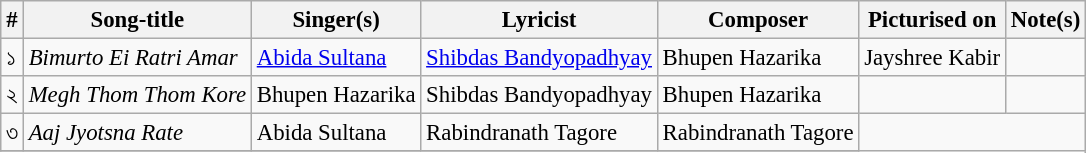<table class="wikitable" style="font-size:95%;">
<tr>
<th>#</th>
<th>Song-title</th>
<th>Singer(s)</th>
<th>Lyricist</th>
<th>Composer</th>
<th>Picturised on</th>
<th>Note(s)</th>
</tr>
<tr>
<td>১</td>
<td><em>Bimurto Ei Ratri Amar</em></td>
<td><a href='#'>Abida Sultana</a></td>
<td><a href='#'>Shibdas Bandyopadhyay</a></td>
<td>Bhupen Hazarika</td>
<td>Jayshree Kabir</td>
<td></td>
</tr>
<tr>
<td>২</td>
<td><em>Megh Thom Thom Kore</em></td>
<td>Bhupen Hazarika</td>
<td>Shibdas Bandyopadhyay</td>
<td>Bhupen Hazarika</td>
<td></td>
<td></td>
</tr>
<tr>
<td>৩</td>
<td><em>Aaj Jyotsna Rate</em></td>
<td>Abida Sultana</td>
<td>Rabindranath Tagore</td>
<td>Rabindranath Tagore</td>
</tr>
<tr>
</tr>
</table>
